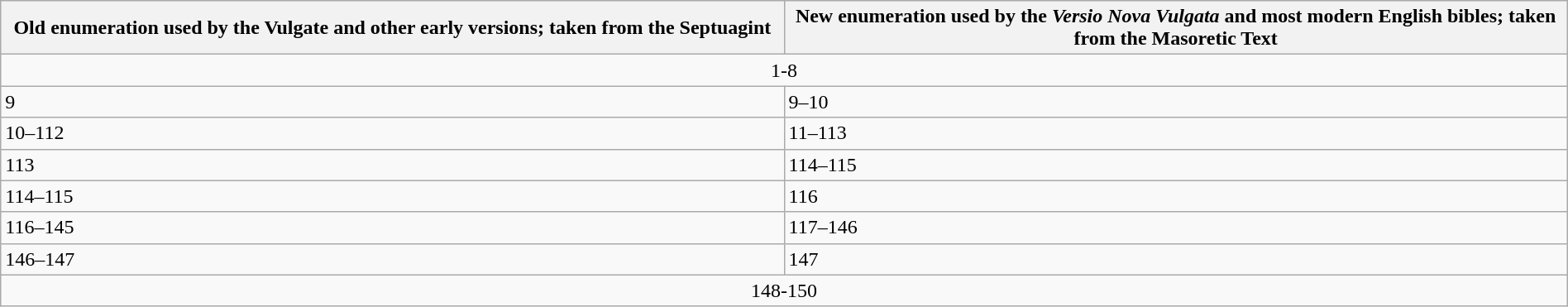<table class="wikitable" style="margin:auto;">
<tr>
<th>Old enumeration used by the Vulgate and other early versions; taken from the Septuagint</th>
<th>New enumeration used by the <em>Versio Nova Vulgata</em> and most modern English bibles; taken from the Masoretic Text</th>
</tr>
<tr>
<td colspan="2" style="text-align:center;">1-8</td>
</tr>
<tr>
<td width=50%>9</td>
<td>9–10</td>
</tr>
<tr>
<td>10–112</td>
<td>11–113</td>
</tr>
<tr>
<td>113</td>
<td>114–115</td>
</tr>
<tr>
<td>114–115</td>
<td>116</td>
</tr>
<tr>
<td>116–145</td>
<td>117–146</td>
</tr>
<tr>
<td>146–147</td>
<td>147</td>
</tr>
<tr>
<td colspan="2" style="text-align:center;">148-150</td>
</tr>
</table>
